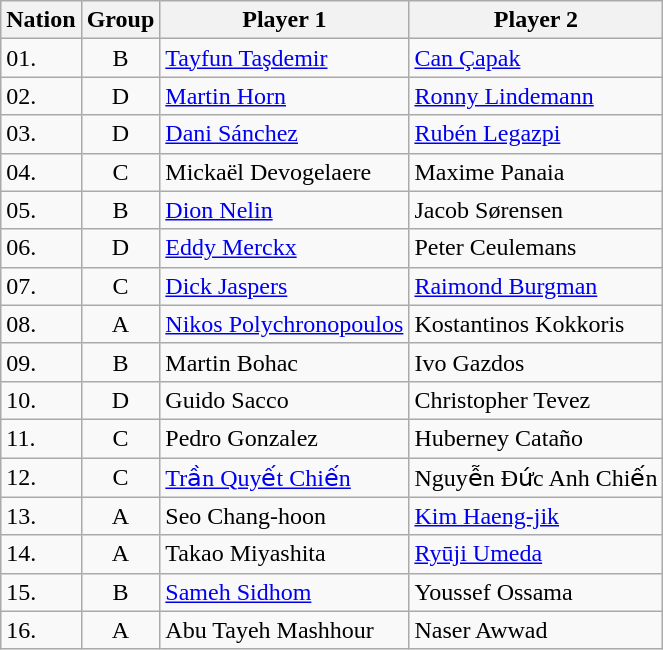<table class="wikitable">
<tr>
<th>Nation</th>
<th>Group</th>
<th>Player 1</th>
<th>Player 2</th>
</tr>
<tr>
<td>01. </td>
<td style="text-align:center">B</td>
<td><a href='#'>Tayfun Taşdemir</a></td>
<td><a href='#'>Can Çapak</a></td>
</tr>
<tr>
<td>02. </td>
<td style="text-align:center">D</td>
<td><a href='#'>Martin Horn</a></td>
<td><a href='#'>Ronny Lindemann</a></td>
</tr>
<tr>
<td>03. </td>
<td style="text-align:center">D</td>
<td><a href='#'>Dani Sánchez</a></td>
<td><a href='#'>Rubén Legazpi</a></td>
</tr>
<tr>
<td>04. </td>
<td style="text-align:center">C</td>
<td>Mickaël Devogelaere</td>
<td>Maxime Panaia</td>
</tr>
<tr>
<td>05. </td>
<td style="text-align:center">B</td>
<td><a href='#'>Dion Nelin</a></td>
<td>Jacob Sørensen</td>
</tr>
<tr>
<td>06. </td>
<td style="text-align:center">D</td>
<td><a href='#'>Eddy Merckx</a></td>
<td>Peter Ceulemans</td>
</tr>
<tr>
<td>07. </td>
<td style="text-align:center">C</td>
<td><a href='#'>Dick Jaspers</a></td>
<td><a href='#'>Raimond Burgman</a></td>
</tr>
<tr>
<td>08. </td>
<td style="text-align:center">A</td>
<td><a href='#'>Nikos Polychronopoulos</a></td>
<td>Kostantinos Kokkoris</td>
</tr>
<tr>
<td>09. </td>
<td style="text-align:center">B</td>
<td>Martin Bohac</td>
<td>Ivo Gazdos</td>
</tr>
<tr>
<td>10. </td>
<td style="text-align:center">D</td>
<td>Guido Sacco</td>
<td>Christopher Tevez</td>
</tr>
<tr>
<td>11. </td>
<td style="text-align:center">C</td>
<td>Pedro Gonzalez</td>
<td>Huberney Cataño</td>
</tr>
<tr>
<td>12. </td>
<td style="text-align:center">C</td>
<td><a href='#'>Trần Quyết Chiến</a></td>
<td>Nguyễn Đức Anh Chiến</td>
</tr>
<tr>
<td>13. </td>
<td style="text-align:center">A</td>
<td>Seo Chang-hoon</td>
<td><a href='#'>Kim Haeng-jik</a></td>
</tr>
<tr>
<td>14. </td>
<td style="text-align:center">A</td>
<td>Takao Miyashita</td>
<td><a href='#'>Ryūji Umeda</a></td>
</tr>
<tr>
<td>15. </td>
<td style="text-align:center">B</td>
<td><a href='#'>Sameh Sidhom</a></td>
<td>Youssef Ossama</td>
</tr>
<tr>
<td>16. </td>
<td style="text-align:center">A</td>
<td>Abu Tayeh Mashhour</td>
<td>Naser Awwad</td>
</tr>
</table>
